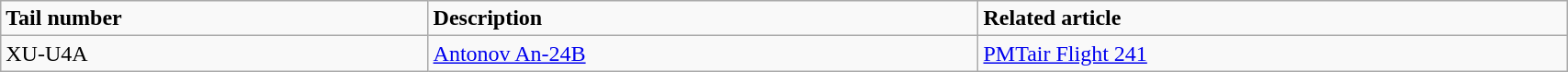<table class="wikitable" width="90%">
<tr>
<td><strong>Tail number</strong></td>
<td><strong>Description</strong></td>
<td><strong>Related article</strong></td>
</tr>
<tr>
<td>XU-U4A</td>
<td><a href='#'>Antonov An-24B</a></td>
<td><a href='#'>PMTair Flight 241</a></td>
</tr>
</table>
